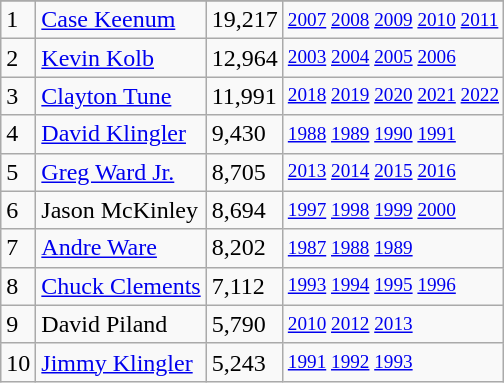<table class="wikitable">
<tr>
</tr>
<tr>
<td>1</td>
<td><a href='#'>Case Keenum</a></td>
<td>19,217</td>
<td style="font-size:80%;"><a href='#'>2007</a> <a href='#'>2008</a> <a href='#'>2009</a> <a href='#'>2010</a> <a href='#'>2011</a></td>
</tr>
<tr>
<td>2</td>
<td><a href='#'>Kevin Kolb</a></td>
<td>12,964</td>
<td style="font-size:80%;"><a href='#'>2003</a> <a href='#'>2004</a> <a href='#'>2005</a> <a href='#'>2006</a></td>
</tr>
<tr>
<td>3</td>
<td><a href='#'>Clayton Tune</a></td>
<td>11,991</td>
<td style="font-size:80%;"><a href='#'>2018</a> <a href='#'>2019</a> <a href='#'>2020</a> <a href='#'>2021</a> <a href='#'>2022</a></td>
</tr>
<tr>
<td>4</td>
<td><a href='#'>David Klingler</a></td>
<td>9,430</td>
<td style="font-size:80%;"><a href='#'>1988</a> <a href='#'>1989</a> <a href='#'>1990</a> <a href='#'>1991</a></td>
</tr>
<tr>
<td>5</td>
<td><a href='#'>Greg Ward Jr.</a></td>
<td>8,705</td>
<td style="font-size:80%;"><a href='#'>2013</a> <a href='#'>2014</a> <a href='#'>2015</a> <a href='#'>2016</a></td>
</tr>
<tr>
<td>6</td>
<td>Jason McKinley</td>
<td>8,694</td>
<td style="font-size:80%;"><a href='#'>1997</a> <a href='#'>1998</a> <a href='#'>1999</a> <a href='#'>2000</a></td>
</tr>
<tr>
<td>7</td>
<td><a href='#'>Andre Ware</a></td>
<td>8,202</td>
<td style="font-size:80%;"><a href='#'>1987</a> <a href='#'>1988</a> <a href='#'>1989</a></td>
</tr>
<tr>
<td>8</td>
<td><a href='#'>Chuck Clements</a></td>
<td>7,112</td>
<td style="font-size:80%;"><a href='#'>1993</a> <a href='#'>1994</a> <a href='#'>1995</a> <a href='#'>1996</a></td>
</tr>
<tr>
<td>9</td>
<td>David Piland</td>
<td>5,790</td>
<td style="font-size:80%;"><a href='#'>2010</a> <a href='#'>2012</a> <a href='#'>2013</a></td>
</tr>
<tr>
<td>10</td>
<td><a href='#'>Jimmy Klingler</a></td>
<td>5,243</td>
<td style="font-size:80%;"><a href='#'>1991</a> <a href='#'>1992</a> <a href='#'>1993</a></td>
</tr>
</table>
